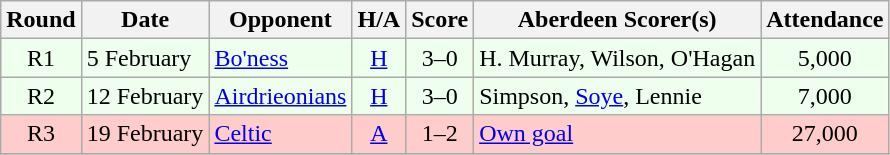<table class="wikitable" style="text-align:center">
<tr>
<th>Round</th>
<th>Date</th>
<th>Opponent</th>
<th>H/A</th>
<th>Score</th>
<th>Aberdeen Scorer(s)</th>
<th>Attendance</th>
</tr>
<tr bgcolor=#EEFFEE>
<td>R1</td>
<td align=left>5 February</td>
<td align=left><a href='#'>Bo'ness</a></td>
<td><a href='#'>H</a></td>
<td>3–0</td>
<td align=left>H. Murray, Wilson, O'Hagan</td>
<td>5,000</td>
</tr>
<tr bgcolor=#EEFFEE>
<td>R2</td>
<td align=left>12 February</td>
<td align=left><a href='#'>Airdrieonians</a></td>
<td><a href='#'>H</a></td>
<td>3–0</td>
<td align=left>Simpson, <a href='#'>Soye</a>, Lennie</td>
<td>7,000</td>
</tr>
<tr bgcolor=#FFCCCC>
<td>R3</td>
<td align=left>19 February</td>
<td align=left><a href='#'>Celtic</a></td>
<td><a href='#'>A</a></td>
<td>1–2</td>
<td align=left><a href='#'>Own goal</a></td>
<td>27,000</td>
</tr>
<tr>
</tr>
</table>
